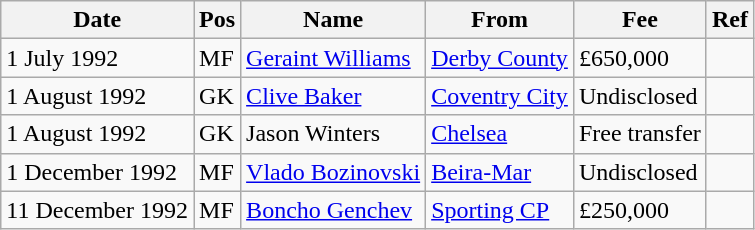<table class="wikitable">
<tr>
<th>Date</th>
<th>Pos</th>
<th>Name</th>
<th>From</th>
<th>Fee</th>
<th>Ref</th>
</tr>
<tr>
<td>1 July 1992</td>
<td>MF</td>
<td> <a href='#'>Geraint Williams</a></td>
<td> <a href='#'>Derby County</a></td>
<td>£650,000</td>
<td></td>
</tr>
<tr>
<td>1 August 1992</td>
<td>GK</td>
<td> <a href='#'>Clive Baker</a></td>
<td> <a href='#'>Coventry City</a></td>
<td>Undisclosed</td>
<td></td>
</tr>
<tr>
<td>1 August 1992</td>
<td>GK</td>
<td> Jason Winters</td>
<td> <a href='#'>Chelsea</a></td>
<td>Free transfer</td>
<td></td>
</tr>
<tr>
<td>1 December 1992</td>
<td>MF</td>
<td> <a href='#'>Vlado Bozinovski</a></td>
<td> <a href='#'>Beira-Mar</a></td>
<td>Undisclosed</td>
<td></td>
</tr>
<tr>
<td>11 December 1992</td>
<td>MF</td>
<td> <a href='#'>Boncho Genchev</a></td>
<td> <a href='#'>Sporting CP</a></td>
<td>£250,000</td>
<td></td>
</tr>
</table>
